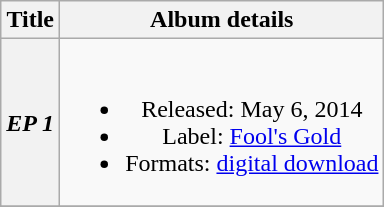<table class="wikitable plainrowheaders" style="text-align:center;">
<tr>
<th scope="col">Title</th>
<th scope="col">Album details</th>
</tr>
<tr>
<th scope="row"><em>EP 1</em></th>
<td><br><ul><li>Released: May 6, 2014</li><li>Label: <a href='#'>Fool's Gold</a></li><li>Formats: <a href='#'>digital download</a></li></ul></td>
</tr>
<tr>
</tr>
</table>
